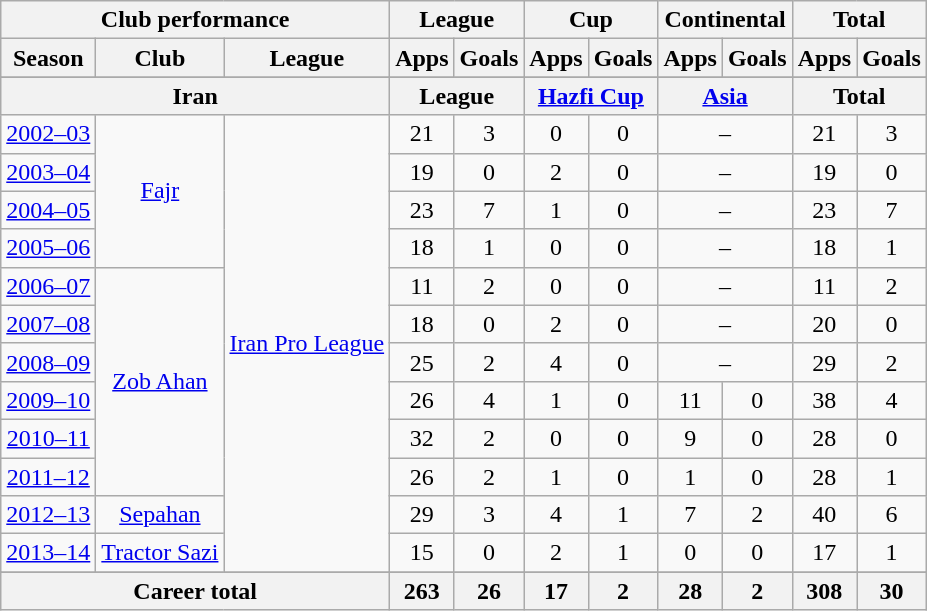<table class="wikitable" style="text-align:center">
<tr>
<th colspan=3>Club performance</th>
<th colspan=2>League</th>
<th colspan=2>Cup</th>
<th colspan=2>Continental</th>
<th colspan=2>Total</th>
</tr>
<tr>
<th>Season</th>
<th>Club</th>
<th>League</th>
<th>Apps</th>
<th>Goals</th>
<th>Apps</th>
<th>Goals</th>
<th>Apps</th>
<th>Goals</th>
<th>Apps</th>
<th>Goals</th>
</tr>
<tr>
</tr>
<tr>
<th colspan=3>Iran</th>
<th colspan=2>League</th>
<th colspan=2><a href='#'>Hazfi Cup</a></th>
<th colspan=2><a href='#'>Asia</a></th>
<th colspan=2>Total</th>
</tr>
<tr>
<td><a href='#'>2002–03</a></td>
<td rowspan="4"><a href='#'>Fajr</a></td>
<td rowspan="12"><a href='#'>Iran Pro League</a></td>
<td>21</td>
<td>3</td>
<td>0</td>
<td>0</td>
<td colspan="2">–</td>
<td>21</td>
<td>3</td>
</tr>
<tr>
<td><a href='#'>2003–04</a></td>
<td>19</td>
<td>0</td>
<td>2</td>
<td>0</td>
<td colspan="2">–</td>
<td>19</td>
<td>0</td>
</tr>
<tr>
<td><a href='#'>2004–05</a></td>
<td>23</td>
<td>7</td>
<td>1</td>
<td>0</td>
<td colspan="2">–</td>
<td>23</td>
<td>7</td>
</tr>
<tr>
<td><a href='#'>2005–06</a></td>
<td>18</td>
<td>1</td>
<td>0</td>
<td>0</td>
<td colspan="2">–</td>
<td>18</td>
<td>1</td>
</tr>
<tr>
<td><a href='#'>2006–07</a></td>
<td rowspan="6"><a href='#'>Zob Ahan</a></td>
<td>11</td>
<td>2</td>
<td>0</td>
<td>0</td>
<td colspan="2">–</td>
<td>11</td>
<td>2</td>
</tr>
<tr>
<td><a href='#'>2007–08</a></td>
<td>18</td>
<td>0</td>
<td>2</td>
<td>0</td>
<td colspan="2">–</td>
<td>20</td>
<td>0</td>
</tr>
<tr>
<td><a href='#'>2008–09</a></td>
<td>25</td>
<td>2</td>
<td>4</td>
<td>0</td>
<td colspan="2">–</td>
<td>29</td>
<td>2</td>
</tr>
<tr>
<td><a href='#'>2009–10</a></td>
<td>26</td>
<td>4</td>
<td>1</td>
<td>0</td>
<td>11</td>
<td>0</td>
<td>38</td>
<td>4</td>
</tr>
<tr>
<td><a href='#'>2010–11</a></td>
<td>32</td>
<td>2</td>
<td>0</td>
<td>0</td>
<td>9</td>
<td>0</td>
<td>28</td>
<td>0</td>
</tr>
<tr>
<td><a href='#'>2011–12</a></td>
<td>26</td>
<td>2</td>
<td>1</td>
<td>0</td>
<td>1</td>
<td>0</td>
<td>28</td>
<td>1</td>
</tr>
<tr>
<td><a href='#'>2012–13</a></td>
<td><a href='#'>Sepahan</a></td>
<td>29</td>
<td>3</td>
<td>4</td>
<td>1</td>
<td>7</td>
<td>2</td>
<td>40</td>
<td>6</td>
</tr>
<tr>
<td><a href='#'>2013–14</a></td>
<td><a href='#'>Tractor Sazi</a></td>
<td>15</td>
<td>0</td>
<td>2</td>
<td>1</td>
<td>0</td>
<td>0</td>
<td>17</td>
<td>1</td>
</tr>
<tr>
</tr>
<tr>
<th colspan=3>Career total</th>
<th>263</th>
<th>26</th>
<th>17</th>
<th>2</th>
<th>28</th>
<th>2</th>
<th>308</th>
<th>30</th>
</tr>
</table>
